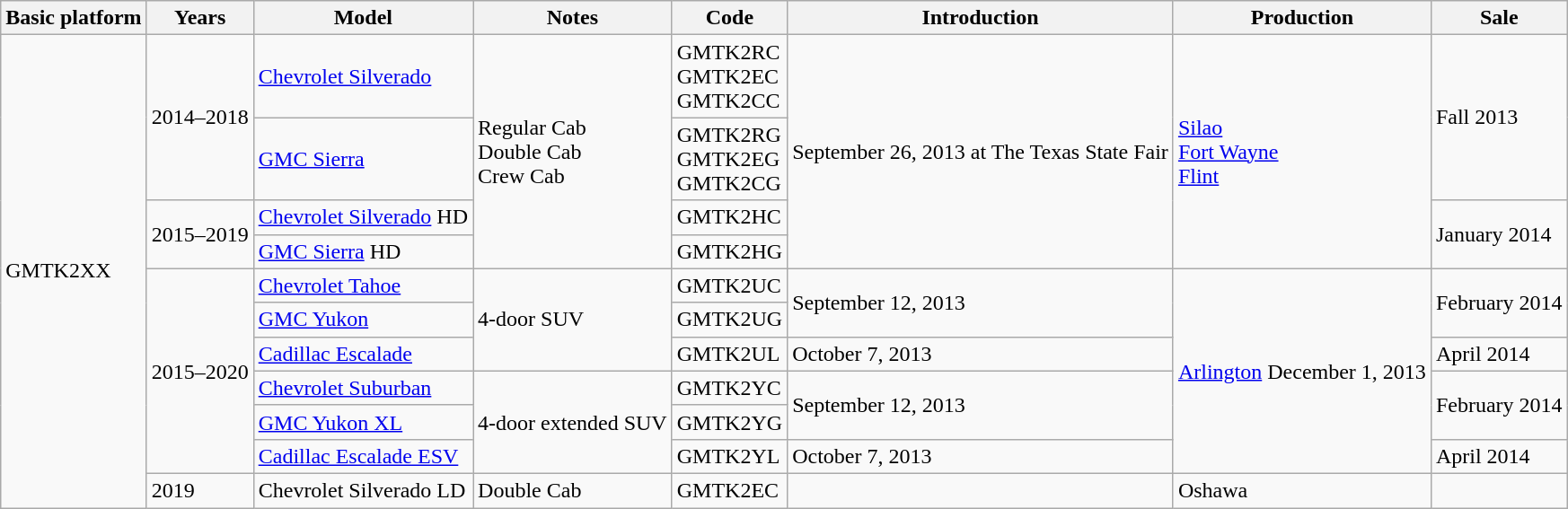<table class=wikitable>
<tr>
<th>Basic platform</th>
<th>Years</th>
<th>Model</th>
<th>Notes</th>
<th>Code</th>
<th>Introduction</th>
<th>Production</th>
<th>Sale</th>
</tr>
<tr>
<td rowspan="11">GMTK2XX</td>
<td rowspan=2>2014–2018</td>
<td><a href='#'>Chevrolet Silverado</a></td>
<td rowspan=4>Regular Cab<br>Double Cab<br>Crew Cab</td>
<td>GMTK2RC<br>GMTK2EC<br>GMTK2CC</td>
<td rowspan=4>September 26, 2013 at The Texas State Fair</td>
<td rowspan=4><a href='#'>Silao</a><br><a href='#'>Fort Wayne</a><br><a href='#'>Flint</a></td>
<td rowspan=2>Fall 2013</td>
</tr>
<tr>
<td><a href='#'>GMC Sierra</a></td>
<td>GMTK2RG<br>GMTK2EG<br>GMTK2CG</td>
</tr>
<tr>
<td rowspan="2">2015–2019</td>
<td><a href='#'>Chevrolet Silverado</a> HD</td>
<td>GMTK2HC</td>
<td rowspan=2>January 2014</td>
</tr>
<tr>
<td><a href='#'>GMC Sierra</a> HD</td>
<td>GMTK2HG</td>
</tr>
<tr>
<td rowspan="6">2015–2020</td>
<td><a href='#'>Chevrolet Tahoe</a></td>
<td rowspan=3>4-door SUV</td>
<td>GMTK2UC</td>
<td rowspan=2>September 12, 2013</td>
<td rowspan=6><a href='#'>Arlington</a> December 1, 2013</td>
<td rowspan=2>February 2014</td>
</tr>
<tr>
<td><a href='#'>GMC Yukon</a></td>
<td>GMTK2UG</td>
</tr>
<tr>
<td><a href='#'>Cadillac Escalade</a></td>
<td>GMTK2UL</td>
<td>October 7, 2013</td>
<td>April 2014</td>
</tr>
<tr>
<td><a href='#'>Chevrolet Suburban</a></td>
<td rowspan=3>4-door extended SUV</td>
<td>GMTK2YC</td>
<td rowspan=2>September 12, 2013</td>
<td rowspan=2>February 2014</td>
</tr>
<tr>
<td><a href='#'>GMC Yukon XL</a></td>
<td>GMTK2YG</td>
</tr>
<tr>
<td><a href='#'>Cadillac Escalade ESV</a></td>
<td>GMTK2YL</td>
<td>October 7, 2013</td>
<td>April 2014</td>
</tr>
<tr>
<td>2019</td>
<td>Chevrolet Silverado LD</td>
<td>Double Cab</td>
<td>GMTK2EC</td>
<td></td>
<td>Oshawa</td>
<td></td>
</tr>
</table>
